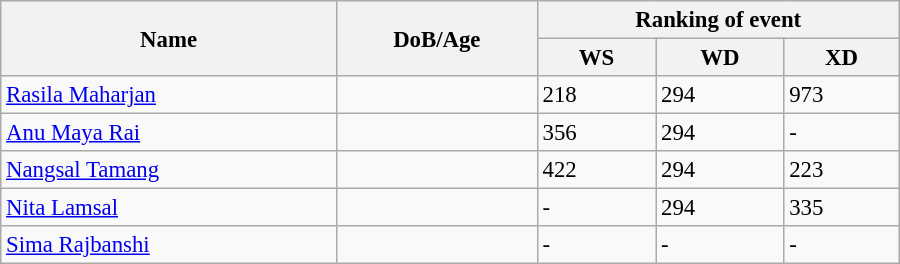<table class="wikitable" style="width:600px; font-size:95%;">
<tr>
<th rowspan="2" align="left">Name</th>
<th rowspan="2" align="left">DoB/Age</th>
<th colspan="3" align="center">Ranking of event</th>
</tr>
<tr>
<th align="center">WS</th>
<th>WD</th>
<th align="center">XD</th>
</tr>
<tr>
<td><a href='#'>Rasila Maharjan</a></td>
<td></td>
<td>218</td>
<td>294</td>
<td>973</td>
</tr>
<tr>
<td><a href='#'>Anu Maya Rai</a></td>
<td></td>
<td>356</td>
<td>294</td>
<td>-</td>
</tr>
<tr>
<td><a href='#'>Nangsal Tamang</a></td>
<td></td>
<td>422</td>
<td>294</td>
<td>223</td>
</tr>
<tr>
<td><a href='#'>Nita Lamsal</a></td>
<td></td>
<td>-</td>
<td>294</td>
<td>335</td>
</tr>
<tr>
<td><a href='#'>Sima Rajbanshi</a></td>
<td></td>
<td>-</td>
<td>-</td>
<td>-</td>
</tr>
</table>
